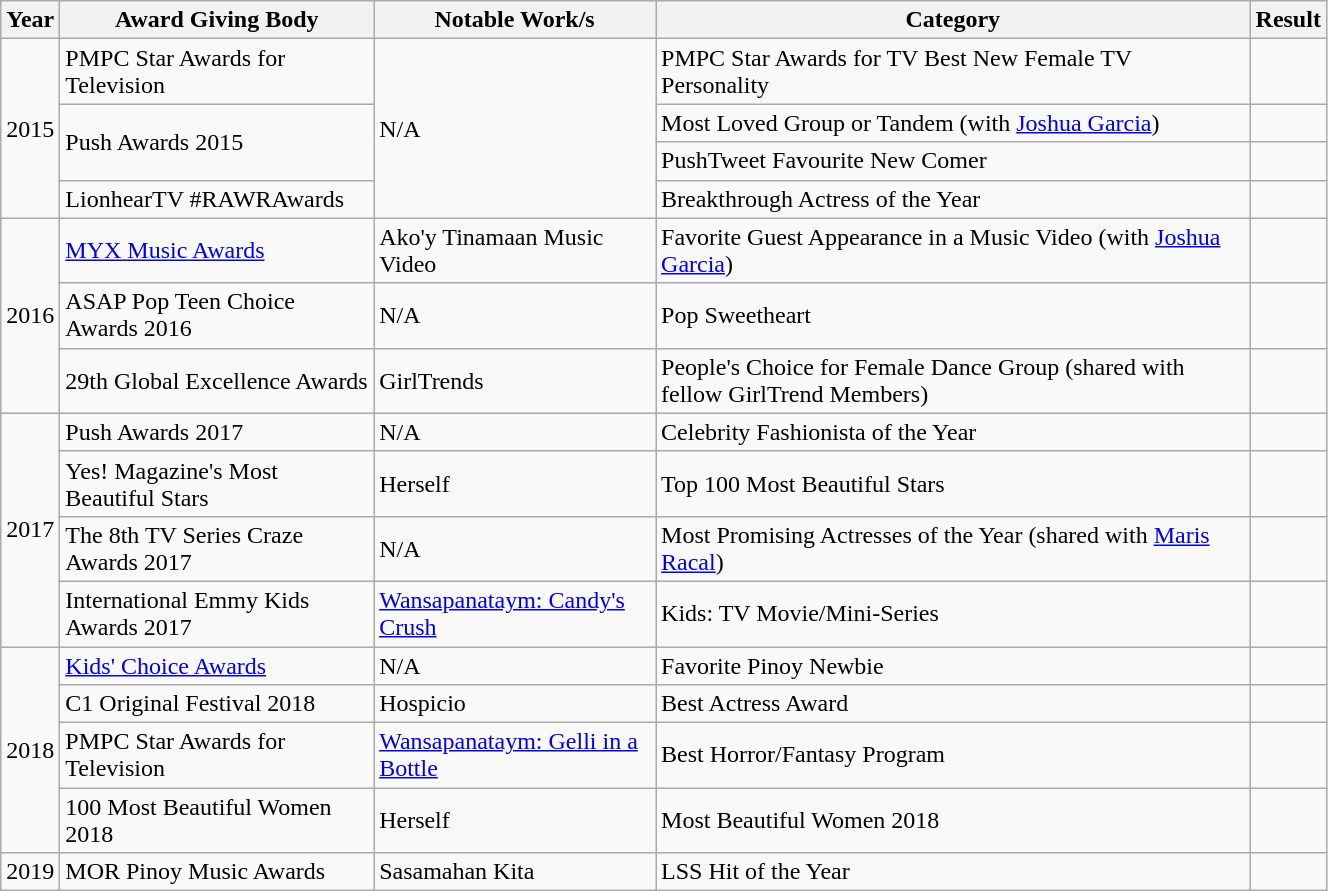<table class="wikitable" width=70%>
<tr>
<th>Year</th>
<th>Award Giving Body</th>
<th>Notable Work/s</th>
<th>Category</th>
<th>Result</th>
</tr>
<tr>
<td rowspan=4>2015</td>
<td>PMPC Star Awards for Television</td>
<td rowspan=4>N/A</td>
<td>PMPC Star Awards for TV Best New Female TV Personality</td>
<td></td>
</tr>
<tr>
<td rowspan=2>Push Awards 2015</td>
<td>Most Loved Group or Tandem (with <a href='#'>Joshua Garcia</a>)</td>
<td></td>
</tr>
<tr>
<td>PushTweet Favourite New Comer</td>
<td></td>
</tr>
<tr>
<td>LionhearTV #RAWRAwards</td>
<td>Breakthrough Actress of the Year</td>
<td></td>
</tr>
<tr>
<td rowspan=3>2016</td>
<td><a href='#'>MYX Music Awards</a></td>
<td>Ako'y Tinamaan Music Video</td>
<td>Favorite Guest Appearance in a Music Video (with <a href='#'>Joshua Garcia</a>)</td>
<td></td>
</tr>
<tr>
<td>ASAP Pop Teen Choice Awards 2016</td>
<td>N/A</td>
<td>Pop Sweetheart</td>
<td></td>
</tr>
<tr>
<td>29th Global Excellence Awards</td>
<td>GirlTrends</td>
<td>People's Choice for Female Dance Group (shared with fellow GirlTrend Members)</td>
<td></td>
</tr>
<tr>
<td rowspan=4>2017</td>
<td>Push Awards 2017</td>
<td>N/A</td>
<td>Celebrity Fashionista of the Year</td>
<td></td>
</tr>
<tr>
<td>Yes! Magazine's Most Beautiful Stars</td>
<td>Herself</td>
<td>Top 100 Most Beautiful Stars</td>
<td></td>
</tr>
<tr>
<td>The 8th TV Series Craze Awards 2017</td>
<td>N/A</td>
<td>Most Promising Actresses of the Year (shared with <a href='#'>Maris Racal</a>)</td>
<td></td>
</tr>
<tr>
<td>International Emmy Kids Awards 2017</td>
<td><a href='#'>Wansapanataym: Candy's Crush</a></td>
<td>Kids: TV Movie/Mini-Series</td>
<td></td>
</tr>
<tr>
<td rowspan=4>2018</td>
<td><a href='#'>Kids' Choice Awards</a></td>
<td>N/A</td>
<td>Favorite Pinoy Newbie</td>
<td></td>
</tr>
<tr>
<td>C1 Original Festival 2018</td>
<td>Hospicio</td>
<td>Best Actress Award</td>
<td></td>
</tr>
<tr>
<td>PMPC Star Awards for Television</td>
<td><a href='#'>Wansapanataym: Gelli in a Bottle</a></td>
<td>Best Horror/Fantasy Program</td>
<td></td>
</tr>
<tr>
<td>100 Most Beautiful Women 2018</td>
<td>Herself</td>
<td>Most Beautiful Women 2018</td>
<td></td>
</tr>
<tr>
<td>2019</td>
<td>MOR Pinoy Music Awards</td>
<td>Sasamahan Kita</td>
<td>LSS Hit of the Year</td>
<td></td>
</tr>
</table>
